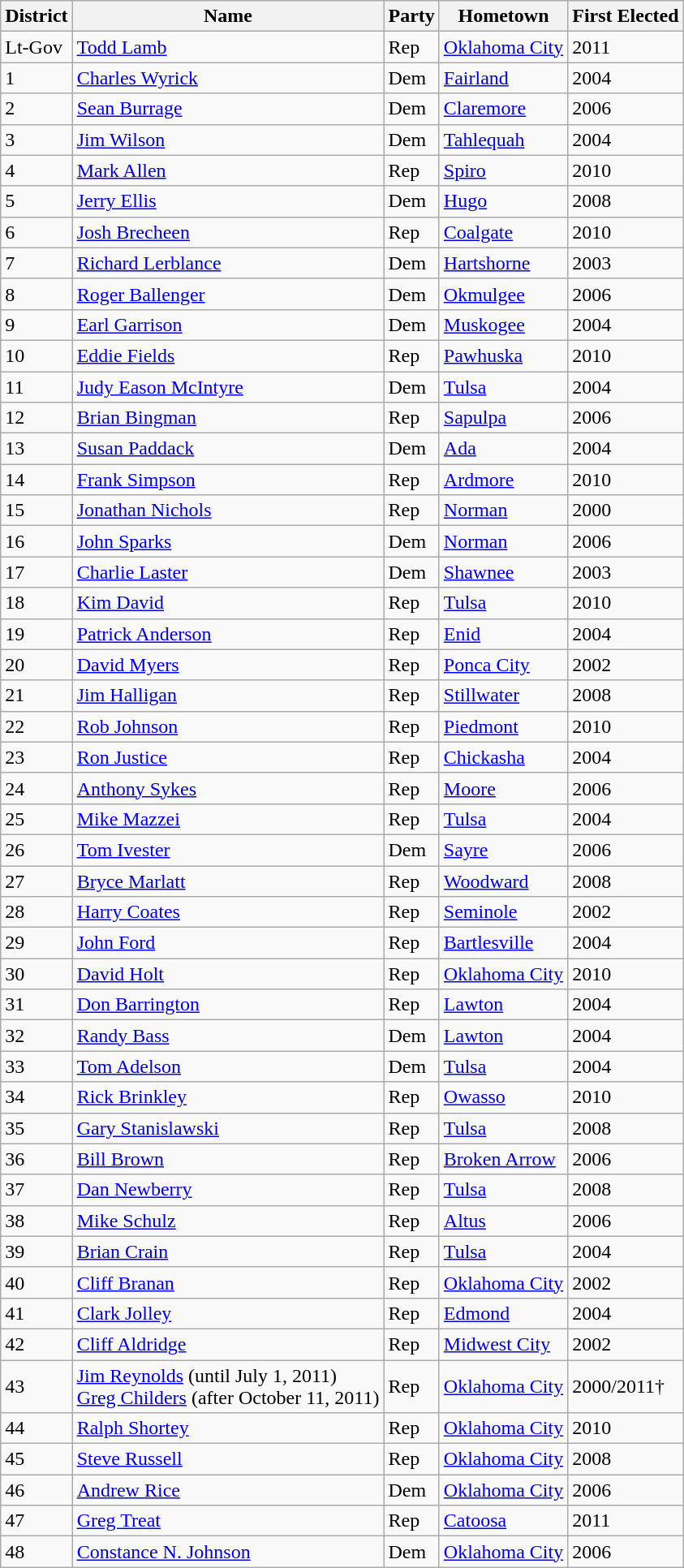<table class="wikitable sortable">
<tr>
<th>District</th>
<th>Name</th>
<th>Party</th>
<th>Hometown</th>
<th>First Elected</th>
</tr>
<tr>
<td>Lt-Gov</td>
<td><a href='#'>Todd Lamb</a></td>
<td>Rep</td>
<td><a href='#'>Oklahoma City</a></td>
<td>2011</td>
</tr>
<tr>
<td>1</td>
<td><a href='#'>Charles Wyrick</a></td>
<td>Dem</td>
<td><a href='#'>Fairland</a></td>
<td>2004</td>
</tr>
<tr>
<td>2</td>
<td><a href='#'>Sean Burrage</a></td>
<td>Dem</td>
<td><a href='#'>Claremore</a></td>
<td>2006</td>
</tr>
<tr>
<td>3</td>
<td><a href='#'>Jim Wilson</a></td>
<td>Dem</td>
<td><a href='#'>Tahlequah</a></td>
<td>2004</td>
</tr>
<tr>
<td>4</td>
<td><a href='#'>Mark Allen</a></td>
<td>Rep</td>
<td><a href='#'>Spiro</a></td>
<td>2010</td>
</tr>
<tr>
<td>5</td>
<td><a href='#'>Jerry Ellis</a></td>
<td>Dem</td>
<td><a href='#'>Hugo</a></td>
<td>2008</td>
</tr>
<tr>
<td>6</td>
<td><a href='#'>Josh Brecheen</a></td>
<td>Rep</td>
<td><a href='#'>Coalgate</a></td>
<td>2010</td>
</tr>
<tr>
<td>7</td>
<td><a href='#'>Richard Lerblance</a></td>
<td>Dem</td>
<td><a href='#'>Hartshorne</a></td>
<td>2003</td>
</tr>
<tr>
<td>8</td>
<td><a href='#'>Roger Ballenger</a></td>
<td>Dem</td>
<td><a href='#'>Okmulgee</a></td>
<td>2006</td>
</tr>
<tr>
<td>9</td>
<td><a href='#'>Earl Garrison</a></td>
<td>Dem</td>
<td><a href='#'>Muskogee</a></td>
<td>2004</td>
</tr>
<tr>
<td>10</td>
<td><a href='#'>Eddie Fields</a></td>
<td>Rep</td>
<td><a href='#'>Pawhuska</a></td>
<td>2010</td>
</tr>
<tr>
<td>11</td>
<td><a href='#'>Judy Eason McIntyre</a></td>
<td>Dem</td>
<td><a href='#'>Tulsa</a></td>
<td>2004</td>
</tr>
<tr>
<td>12</td>
<td><a href='#'>Brian Bingman</a></td>
<td>Rep</td>
<td><a href='#'>Sapulpa</a></td>
<td>2006</td>
</tr>
<tr>
<td>13</td>
<td><a href='#'>Susan Paddack</a></td>
<td>Dem</td>
<td><a href='#'>Ada</a></td>
<td>2004</td>
</tr>
<tr>
<td>14</td>
<td><a href='#'>Frank Simpson</a></td>
<td>Rep</td>
<td><a href='#'>Ardmore</a></td>
<td>2010</td>
</tr>
<tr>
<td>15</td>
<td><a href='#'>Jonathan Nichols</a></td>
<td>Rep</td>
<td><a href='#'>Norman</a></td>
<td>2000</td>
</tr>
<tr>
<td>16</td>
<td><a href='#'>John Sparks</a></td>
<td>Dem</td>
<td><a href='#'>Norman</a></td>
<td>2006</td>
</tr>
<tr>
<td>17</td>
<td><a href='#'>Charlie Laster</a></td>
<td>Dem</td>
<td><a href='#'>Shawnee</a></td>
<td>2003</td>
</tr>
<tr>
<td>18</td>
<td><a href='#'>Kim David</a></td>
<td>Rep</td>
<td><a href='#'>Tulsa</a></td>
<td>2010</td>
</tr>
<tr>
<td>19</td>
<td><a href='#'>Patrick Anderson</a></td>
<td>Rep</td>
<td><a href='#'>Enid</a></td>
<td>2004</td>
</tr>
<tr>
<td>20</td>
<td><a href='#'>David Myers</a></td>
<td>Rep</td>
<td><a href='#'>Ponca City</a></td>
<td>2002</td>
</tr>
<tr>
<td>21</td>
<td><a href='#'>Jim Halligan</a></td>
<td>Rep</td>
<td><a href='#'>Stillwater</a></td>
<td>2008</td>
</tr>
<tr>
<td>22</td>
<td><a href='#'>Rob Johnson</a></td>
<td>Rep</td>
<td><a href='#'>Piedmont</a></td>
<td>2010</td>
</tr>
<tr>
<td>23</td>
<td><a href='#'>Ron Justice</a></td>
<td>Rep</td>
<td><a href='#'>Chickasha</a></td>
<td>2004</td>
</tr>
<tr>
<td>24</td>
<td><a href='#'>Anthony Sykes</a></td>
<td>Rep</td>
<td><a href='#'>Moore</a></td>
<td>2006</td>
</tr>
<tr>
<td>25</td>
<td><a href='#'>Mike Mazzei</a></td>
<td>Rep</td>
<td><a href='#'>Tulsa</a></td>
<td>2004</td>
</tr>
<tr>
<td>26</td>
<td><a href='#'>Tom Ivester</a></td>
<td>Dem</td>
<td><a href='#'>Sayre</a></td>
<td>2006</td>
</tr>
<tr>
<td>27</td>
<td><a href='#'>Bryce Marlatt</a></td>
<td>Rep</td>
<td><a href='#'>Woodward</a></td>
<td>2008</td>
</tr>
<tr>
<td>28</td>
<td><a href='#'>Harry Coates</a></td>
<td>Rep</td>
<td><a href='#'>Seminole</a></td>
<td>2002</td>
</tr>
<tr>
<td>29</td>
<td><a href='#'>John Ford</a></td>
<td>Rep</td>
<td><a href='#'>Bartlesville</a></td>
<td>2004</td>
</tr>
<tr>
<td>30</td>
<td><a href='#'>David Holt</a></td>
<td>Rep</td>
<td><a href='#'>Oklahoma City</a></td>
<td>2010</td>
</tr>
<tr>
<td>31</td>
<td><a href='#'>Don Barrington</a></td>
<td>Rep</td>
<td><a href='#'>Lawton</a></td>
<td>2004</td>
</tr>
<tr>
<td>32</td>
<td><a href='#'>Randy Bass</a></td>
<td>Dem</td>
<td><a href='#'>Lawton</a></td>
<td>2004</td>
</tr>
<tr>
<td>33</td>
<td><a href='#'>Tom Adelson</a></td>
<td>Dem</td>
<td><a href='#'>Tulsa</a></td>
<td>2004</td>
</tr>
<tr>
<td>34</td>
<td><a href='#'>Rick Brinkley</a></td>
<td>Rep</td>
<td><a href='#'>Owasso</a></td>
<td>2010</td>
</tr>
<tr>
<td>35</td>
<td><a href='#'>Gary Stanislawski</a></td>
<td>Rep</td>
<td><a href='#'>Tulsa</a></td>
<td>2008</td>
</tr>
<tr>
<td>36</td>
<td><a href='#'>Bill Brown</a></td>
<td>Rep</td>
<td><a href='#'>Broken Arrow</a></td>
<td>2006</td>
</tr>
<tr>
<td>37</td>
<td><a href='#'>Dan Newberry</a></td>
<td>Rep</td>
<td><a href='#'>Tulsa</a></td>
<td>2008</td>
</tr>
<tr>
<td>38</td>
<td><a href='#'>Mike Schulz</a></td>
<td>Rep</td>
<td><a href='#'>Altus</a></td>
<td>2006</td>
</tr>
<tr>
<td>39</td>
<td><a href='#'>Brian Crain</a></td>
<td>Rep</td>
<td><a href='#'>Tulsa</a></td>
<td>2004</td>
</tr>
<tr>
<td>40</td>
<td><a href='#'>Cliff Branan</a></td>
<td>Rep</td>
<td><a href='#'>Oklahoma City</a></td>
<td>2002</td>
</tr>
<tr>
<td>41</td>
<td><a href='#'>Clark Jolley</a></td>
<td>Rep</td>
<td><a href='#'>Edmond</a></td>
<td>2004</td>
</tr>
<tr>
<td>42</td>
<td><a href='#'>Cliff Aldridge</a></td>
<td>Rep</td>
<td><a href='#'>Midwest City</a></td>
<td>2002</td>
</tr>
<tr>
<td>43</td>
<td><a href='#'>Jim Reynolds</a> (until July 1, 2011)<br><a href='#'>Greg Childers</a> (after October 11, 2011)</td>
<td>Rep</td>
<td><a href='#'>Oklahoma City</a></td>
<td>2000/2011†</td>
</tr>
<tr>
<td>44</td>
<td><a href='#'>Ralph Shortey</a></td>
<td>Rep</td>
<td><a href='#'>Oklahoma City</a></td>
<td>2010</td>
</tr>
<tr>
<td>45</td>
<td><a href='#'>Steve Russell</a></td>
<td>Rep</td>
<td><a href='#'>Oklahoma City</a></td>
<td>2008</td>
</tr>
<tr>
<td>46</td>
<td><a href='#'>Andrew Rice</a></td>
<td>Dem</td>
<td><a href='#'>Oklahoma City</a></td>
<td>2006</td>
</tr>
<tr>
<td>47</td>
<td><a href='#'>Greg Treat</a></td>
<td>Rep</td>
<td><a href='#'>Catoosa</a></td>
<td>2011</td>
</tr>
<tr>
<td>48</td>
<td><a href='#'>Constance N. Johnson</a></td>
<td>Dem</td>
<td><a href='#'>Oklahoma City</a></td>
<td>2006</td>
</tr>
</table>
